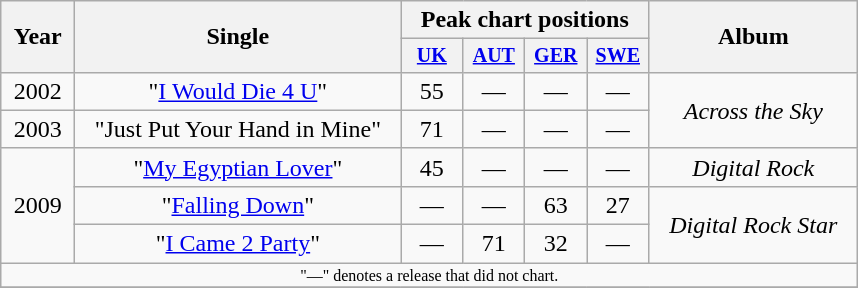<table class="wikitable" style="text-align:center;">
<tr>
<th rowspan="2" width="42">Year</th>
<th rowspan="2" width="210">Single</th>
<th colspan="4">Peak chart positions</th>
<th rowspan="2" width="132">Album</th>
</tr>
<tr>
<th style="width:35px;font-size:smaller;"><a href='#'>UK</a><br></th>
<th style="width:35px;font-size:smaller;"><a href='#'>AUT</a><br></th>
<th style="width:35px;font-size:smaller;"><a href='#'>GER</a><br></th>
<th style="width:35px;font-size:smaller;"><a href='#'>SWE</a><br></th>
</tr>
<tr>
<td>2002</td>
<td>"<a href='#'>I Would Die 4 U</a>"</td>
<td>55</td>
<td>—</td>
<td>—</td>
<td>—</td>
<td rowspan="2"><em>Across the Sky</em></td>
</tr>
<tr>
<td>2003</td>
<td>"Just Put Your Hand in Mine"</td>
<td>71</td>
<td>—</td>
<td>—</td>
<td>—</td>
</tr>
<tr>
<td rowspan="3">2009</td>
<td>"<a href='#'>My Egyptian Lover</a>"</td>
<td>45</td>
<td>—</td>
<td>—</td>
<td>—</td>
<td><em>Digital Rock</em></td>
</tr>
<tr>
<td>"<a href='#'>Falling Down</a>"</td>
<td>—</td>
<td>—</td>
<td>63</td>
<td>27</td>
<td rowspan="2"><em>Digital Rock Star</em></td>
</tr>
<tr>
<td>"<a href='#'>I Came 2 Party</a>"</td>
<td>—</td>
<td>71</td>
<td>32</td>
<td>—</td>
</tr>
<tr>
<td colspan="7" style="text-align:center; font-size:8pt;">"—" denotes a release that did not chart.</td>
</tr>
<tr>
</tr>
</table>
